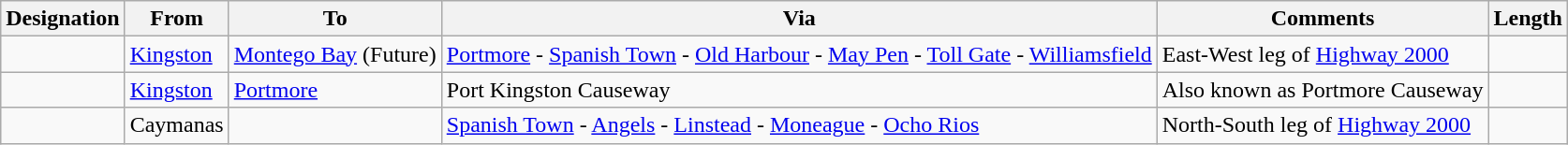<table class="wikitable">
<tr>
<th>Designation</th>
<th>From</th>
<th>To</th>
<th>Via</th>
<th>Comments</th>
<th>Length</th>
</tr>
<tr>
<td></td>
<td><a href='#'>Kingston</a></td>
<td><a href='#'>Montego Bay</a> (Future)</td>
<td><a href='#'>Portmore</a> - <a href='#'>Spanish Town</a> - <a href='#'>Old Harbour</a> - <a href='#'>May Pen</a> - <a href='#'>Toll Gate</a> - <a href='#'>Williamsfield</a></td>
<td>East-West leg of <a href='#'>Highway 2000</a></td>
<td></td>
</tr>
<tr>
<td></td>
<td><a href='#'>Kingston</a></td>
<td><a href='#'>Portmore</a></td>
<td>Port Kingston Causeway</td>
<td>Also known as Portmore Causeway</td>
<td></td>
</tr>
<tr>
<td></td>
<td>Caymanas</td>
<td></td>
<td><a href='#'>Spanish Town</a> - <a href='#'>Angels</a> - <a href='#'>Linstead</a> - <a href='#'>Moneague</a> - <a href='#'>Ocho Rios</a></td>
<td>North-South leg of <a href='#'>Highway 2000</a></td>
<td></td>
</tr>
</table>
